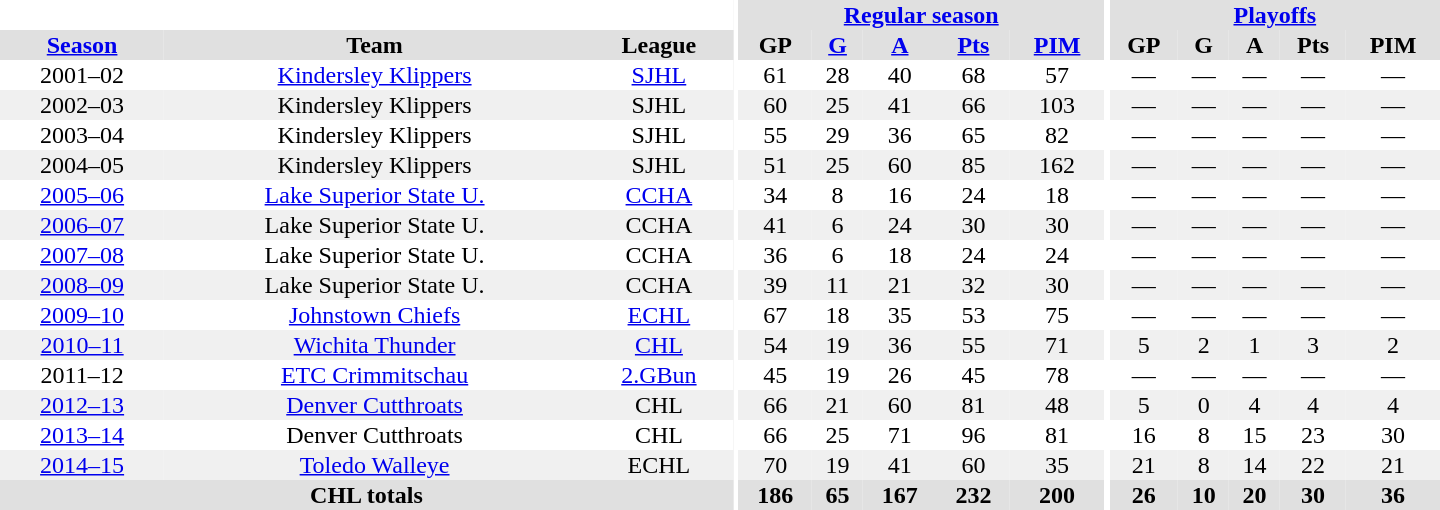<table border="0" cellpadding="1" cellspacing="0" style="text-align:center; width:60em">
<tr bgcolor="#e0e0e0">
<th colspan="3" bgcolor="#ffffff"></th>
<th rowspan="99" bgcolor="#ffffff"></th>
<th colspan="5"><a href='#'>Regular season</a></th>
<th rowspan="99" bgcolor="#ffffff"></th>
<th colspan="5"><a href='#'>Playoffs</a></th>
</tr>
<tr bgcolor="#e0e0e0">
<th><a href='#'>Season</a></th>
<th>Team</th>
<th>League</th>
<th>GP</th>
<th><a href='#'>G</a></th>
<th><a href='#'>A</a></th>
<th><a href='#'>Pts</a></th>
<th><a href='#'>PIM</a></th>
<th>GP</th>
<th>G</th>
<th>A</th>
<th>Pts</th>
<th>PIM</th>
</tr>
<tr ALIGN="center">
<td>2001–02</td>
<td><a href='#'>Kindersley Klippers</a></td>
<td><a href='#'>SJHL</a></td>
<td>61</td>
<td>28</td>
<td>40</td>
<td>68</td>
<td>57</td>
<td>—</td>
<td>—</td>
<td>—</td>
<td>—</td>
<td>—</td>
</tr>
<tr ALIGN="center" bgcolor="#f0f0f0">
<td>2002–03</td>
<td>Kindersley Klippers</td>
<td>SJHL</td>
<td>60</td>
<td>25</td>
<td>41</td>
<td>66</td>
<td>103</td>
<td>—</td>
<td>—</td>
<td>—</td>
<td>—</td>
<td>—</td>
</tr>
<tr ALIGN="center">
<td>2003–04</td>
<td>Kindersley Klippers</td>
<td>SJHL</td>
<td>55</td>
<td>29</td>
<td>36</td>
<td>65</td>
<td>82</td>
<td>—</td>
<td>—</td>
<td>—</td>
<td>—</td>
<td>—</td>
</tr>
<tr ALIGN="center" bgcolor="#f0f0f0">
<td>2004–05</td>
<td>Kindersley Klippers</td>
<td>SJHL</td>
<td>51</td>
<td>25</td>
<td>60</td>
<td>85</td>
<td>162</td>
<td>—</td>
<td>—</td>
<td>—</td>
<td>—</td>
<td>—</td>
</tr>
<tr ALIGN="center">
<td><a href='#'>2005–06</a></td>
<td><a href='#'>Lake Superior State U.</a></td>
<td><a href='#'>CCHA</a></td>
<td>34</td>
<td>8</td>
<td>16</td>
<td>24</td>
<td>18</td>
<td>—</td>
<td>—</td>
<td>—</td>
<td>—</td>
<td>—</td>
</tr>
<tr ALIGN="center" bgcolor="#f0f0f0">
<td><a href='#'>2006–07</a></td>
<td>Lake Superior State U.</td>
<td>CCHA</td>
<td>41</td>
<td>6</td>
<td>24</td>
<td>30</td>
<td>30</td>
<td>—</td>
<td>—</td>
<td>—</td>
<td>—</td>
<td>—</td>
</tr>
<tr ALIGN="center">
<td><a href='#'>2007–08</a></td>
<td>Lake Superior State U.</td>
<td>CCHA</td>
<td>36</td>
<td>6</td>
<td>18</td>
<td>24</td>
<td>24</td>
<td>—</td>
<td>—</td>
<td>—</td>
<td>—</td>
<td>—</td>
</tr>
<tr ALIGN="center" bgcolor="#f0f0f0">
<td><a href='#'>2008–09</a></td>
<td>Lake Superior State U.</td>
<td>CCHA</td>
<td>39</td>
<td>11</td>
<td>21</td>
<td>32</td>
<td>30</td>
<td>—</td>
<td>—</td>
<td>—</td>
<td>—</td>
<td>—</td>
</tr>
<tr ALIGN="center">
<td><a href='#'>2009–10</a></td>
<td><a href='#'>Johnstown Chiefs</a></td>
<td><a href='#'>ECHL</a></td>
<td>67</td>
<td>18</td>
<td>35</td>
<td>53</td>
<td>75</td>
<td>—</td>
<td>—</td>
<td>—</td>
<td>—</td>
<td>—</td>
</tr>
<tr ALIGN="center" bgcolor="#f0f0f0">
<td><a href='#'>2010–11</a></td>
<td><a href='#'>Wichita Thunder</a></td>
<td><a href='#'>CHL</a></td>
<td>54</td>
<td>19</td>
<td>36</td>
<td>55</td>
<td>71</td>
<td>5</td>
<td>2</td>
<td>1</td>
<td>3</td>
<td>2</td>
</tr>
<tr ALIGN="center">
<td>2011–12</td>
<td><a href='#'>ETC Crimmitschau</a></td>
<td><a href='#'>2.GBun</a></td>
<td>45</td>
<td>19</td>
<td>26</td>
<td>45</td>
<td>78</td>
<td>—</td>
<td>—</td>
<td>—</td>
<td>—</td>
<td>—</td>
</tr>
<tr ALIGN="center" bgcolor="#f0f0f0">
<td><a href='#'>2012–13</a></td>
<td><a href='#'>Denver Cutthroats</a></td>
<td>CHL</td>
<td>66</td>
<td>21</td>
<td>60</td>
<td>81</td>
<td>48</td>
<td>5</td>
<td>0</td>
<td>4</td>
<td>4</td>
<td>4</td>
</tr>
<tr ALIGN="center">
<td><a href='#'>2013–14</a></td>
<td>Denver Cutthroats</td>
<td>CHL</td>
<td>66</td>
<td>25</td>
<td>71</td>
<td>96</td>
<td>81</td>
<td>16</td>
<td>8</td>
<td>15</td>
<td>23</td>
<td>30</td>
</tr>
<tr ALIGN="center" bgcolor="#f0f0f0">
<td><a href='#'>2014–15</a></td>
<td><a href='#'>Toledo Walleye</a></td>
<td>ECHL</td>
<td>70</td>
<td>19</td>
<td>41</td>
<td>60</td>
<td>35</td>
<td>21</td>
<td>8</td>
<td>14</td>
<td>22</td>
<td>21</td>
</tr>
<tr bgcolor="#e0e0e0">
<th colspan="3">CHL totals</th>
<th>186</th>
<th>65</th>
<th>167</th>
<th>232</th>
<th>200</th>
<th>26</th>
<th>10</th>
<th>20</th>
<th>30</th>
<th>36</th>
</tr>
</table>
